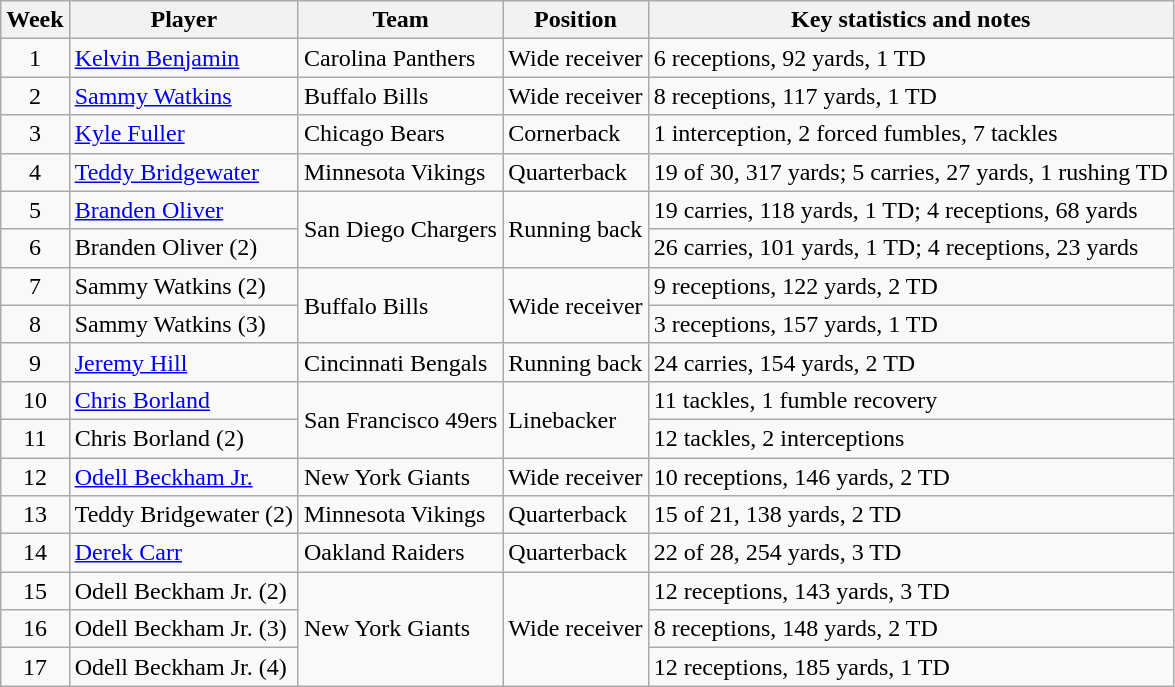<table class="wikitable sortable">
<tr>
<th>Week</th>
<th>Player</th>
<th>Team</th>
<th>Position</th>
<th>Key statistics and notes</th>
</tr>
<tr>
<td align=center>1</td>
<td><a href='#'>Kelvin Benjamin</a></td>
<td>Carolina Panthers</td>
<td>Wide receiver</td>
<td>6 receptions, 92 yards, 1 TD</td>
</tr>
<tr>
<td align=center>2</td>
<td><a href='#'>Sammy Watkins</a></td>
<td>Buffalo Bills</td>
<td>Wide receiver</td>
<td>8 receptions, 117 yards, 1 TD</td>
</tr>
<tr>
<td align=center>3</td>
<td><a href='#'>Kyle Fuller</a></td>
<td>Chicago Bears</td>
<td>Cornerback</td>
<td>1 interception, 2 forced fumbles, 7 tackles</td>
</tr>
<tr>
<td align=center>4</td>
<td><a href='#'>Teddy Bridgewater</a></td>
<td>Minnesota Vikings</td>
<td>Quarterback</td>
<td>19 of 30, 317 yards; 5 carries, 27 yards, 1 rushing TD</td>
</tr>
<tr>
<td align=center>5</td>
<td><a href='#'>Branden Oliver</a></td>
<td rowspan="2">San Diego Chargers</td>
<td rowspan="2">Running back</td>
<td>19 carries, 118 yards, 1 TD; 4 receptions, 68 yards</td>
</tr>
<tr>
<td align=center>6</td>
<td>Branden Oliver (2)</td>
<td>26 carries, 101 yards, 1 TD; 4 receptions, 23 yards</td>
</tr>
<tr>
<td align=center>7</td>
<td>Sammy Watkins (2)</td>
<td rowspan="2">Buffalo Bills</td>
<td rowspan="2">Wide receiver</td>
<td>9 receptions, 122 yards, 2 TD</td>
</tr>
<tr>
<td align=center>8</td>
<td>Sammy Watkins (3)</td>
<td>3 receptions, 157 yards, 1 TD</td>
</tr>
<tr>
<td align=center>9</td>
<td><a href='#'>Jeremy Hill</a></td>
<td>Cincinnati Bengals</td>
<td>Running back</td>
<td>24 carries, 154 yards, 2 TD</td>
</tr>
<tr>
<td align=center>10</td>
<td><a href='#'>Chris Borland</a></td>
<td rowspan="2">San Francisco 49ers</td>
<td rowspan="2">Linebacker</td>
<td>11 tackles, 1 fumble recovery</td>
</tr>
<tr>
<td align=center>11</td>
<td>Chris Borland (2)</td>
<td>12 tackles, 2 interceptions</td>
</tr>
<tr>
<td align=center>12</td>
<td><a href='#'>Odell Beckham Jr.</a></td>
<td>New York Giants</td>
<td>Wide receiver</td>
<td>10 receptions, 146 yards, 2 TD</td>
</tr>
<tr>
<td align=center>13</td>
<td>Teddy Bridgewater (2)</td>
<td>Minnesota Vikings</td>
<td>Quarterback</td>
<td>15 of 21, 138 yards, 2 TD</td>
</tr>
<tr>
<td align=center>14</td>
<td><a href='#'>Derek Carr</a></td>
<td>Oakland Raiders</td>
<td>Quarterback</td>
<td>22 of 28, 254 yards, 3 TD</td>
</tr>
<tr>
<td align=center>15</td>
<td>Odell Beckham Jr. (2)</td>
<td rowspan="3">New York Giants</td>
<td rowspan="3">Wide receiver</td>
<td>12 receptions, 143 yards, 3 TD</td>
</tr>
<tr>
<td align=center>16</td>
<td>Odell Beckham Jr. (3)</td>
<td>8 receptions, 148 yards, 2 TD</td>
</tr>
<tr>
<td align=center>17</td>
<td>Odell Beckham Jr. (4)</td>
<td>12 receptions, 185 yards, 1 TD</td>
</tr>
</table>
